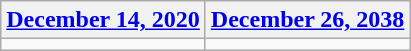<table class=wikitable>
<tr>
<th><a href='#'>December 14, 2020</a></th>
<th><a href='#'>December 26, 2038</a></th>
</tr>
<tr>
<td></td>
<td></td>
</tr>
</table>
